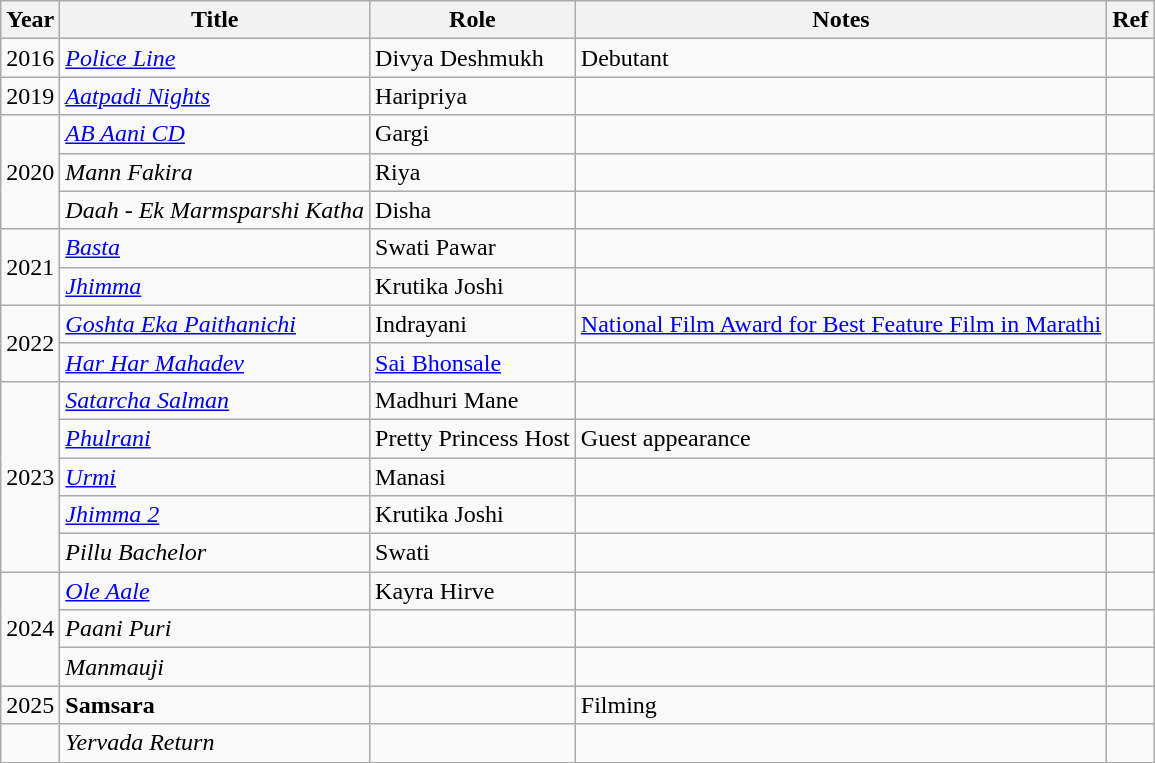<table class="wikitable sortable">
<tr>
<th>Year</th>
<th>Title</th>
<th>Role</th>
<th>Notes</th>
<th>Ref</th>
</tr>
<tr>
<td>2016</td>
<td><em><a href='#'>Police Line</a></em></td>
<td>Divya Deshmukh</td>
<td>Debutant</td>
<td></td>
</tr>
<tr>
<td>2019</td>
<td><em><a href='#'>Aatpadi Nights</a></em></td>
<td>Haripriya</td>
<td></td>
<td></td>
</tr>
<tr>
<td rowspan="3">2020</td>
<td><em><a href='#'>AB Aani CD</a></em></td>
<td>Gargi</td>
<td></td>
<td></td>
</tr>
<tr>
<td><em>Mann Fakira</em></td>
<td>Riya</td>
<td></td>
<td></td>
</tr>
<tr>
<td><em>Daah - Ek Marmsparshi Katha</em></td>
<td>Disha</td>
<td></td>
<td></td>
</tr>
<tr>
<td rowspan="2">2021</td>
<td><em><a href='#'>Basta</a></em></td>
<td>Swati Pawar</td>
<td></td>
<td></td>
</tr>
<tr>
<td><em><a href='#'>Jhimma</a></em></td>
<td>Krutika Joshi</td>
<td></td>
<td></td>
</tr>
<tr>
<td rowspan="2">2022</td>
<td><em><a href='#'>Goshta Eka Paithanichi</a></em></td>
<td>Indrayani</td>
<td><a href='#'>National Film Award for Best Feature Film in Marathi</a></td>
<td></td>
</tr>
<tr>
<td><em><a href='#'>Har Har Mahadev</a></em></td>
<td><a href='#'>Sai Bhonsale</a></td>
<td></td>
<td></td>
</tr>
<tr>
<td rowspan="5">2023</td>
<td><em><a href='#'>Satarcha Salman</a></em></td>
<td>Madhuri Mane</td>
<td></td>
<td></td>
</tr>
<tr>
<td><em><a href='#'>Phulrani</a></em></td>
<td>Pretty Princess Host</td>
<td>Guest appearance</td>
<td></td>
</tr>
<tr>
<td><em><a href='#'>Urmi</a></em></td>
<td>Manasi</td>
<td></td>
<td></td>
</tr>
<tr>
<td><em><a href='#'>Jhimma 2</a></em></td>
<td>Krutika Joshi</td>
<td></td>
<td></td>
</tr>
<tr>
<td><em>Pillu Bachelor</em></td>
<td>Swati</td>
<td></td>
<td></td>
</tr>
<tr>
<td Rowspan="3">2024</td>
<td><em><a href='#'>Ole Aale</a></em></td>
<td>Kayra Hirve</td>
<td></td>
<td></td>
</tr>
<tr>
<td><em>Paani Puri</em></td>
<td></td>
<td></td>
<td></td>
</tr>
<tr>
<td><em>Manmauji</em></td>
<td></td>
<td></td>
<td></td>
</tr>
<tr>
<td>2025</td>
<td><strong>Samsara</strong></td>
<td></td>
<td>Filming</td>
<td></td>
</tr>
<tr>
<td></td>
<td {{><em>Yervada Return</em></td>
<td></td>
<td></td>
<td></td>
</tr>
</table>
